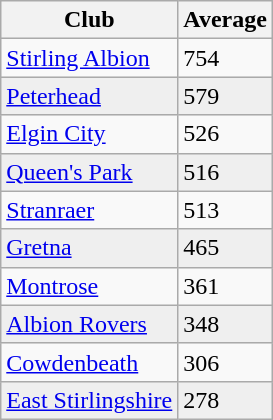<table class="wikitable">
<tr>
<th>Club</th>
<th>Average</th>
</tr>
<tr>
<td><a href='#'>Stirling Albion</a></td>
<td>754</td>
</tr>
<tr bgcolor="#EFEFEF">
<td><a href='#'>Peterhead</a></td>
<td>579</td>
</tr>
<tr>
<td><a href='#'>Elgin City</a></td>
<td>526</td>
</tr>
<tr bgcolor="#EFEFEF">
<td><a href='#'>Queen's Park</a></td>
<td>516</td>
</tr>
<tr>
<td><a href='#'>Stranraer</a></td>
<td>513</td>
</tr>
<tr bgcolor="#EFEFEF">
<td><a href='#'>Gretna</a></td>
<td>465</td>
</tr>
<tr>
<td><a href='#'>Montrose</a></td>
<td>361</td>
</tr>
<tr bgcolor="#EFEFEF">
<td><a href='#'>Albion Rovers</a></td>
<td>348</td>
</tr>
<tr>
<td><a href='#'>Cowdenbeath</a></td>
<td>306</td>
</tr>
<tr bgcolor="#EFEFEF">
<td><a href='#'>East Stirlingshire</a></td>
<td>278</td>
</tr>
</table>
